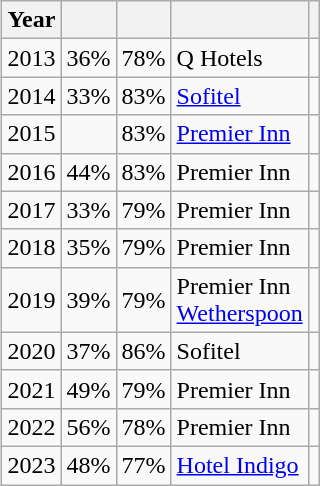<table class="wikitable sortable" style="margin:0.5em 0 0.5em 1em;float:right">
<tr>
<th>Year</th>
<th></th>
<th></th>
<th></th>
<th class="unsortable"></th>
</tr>
<tr>
<td>2013</td>
<td>36%</td>
<td>78%</td>
<td>Q Hotels</td>
<td></td>
</tr>
<tr>
<td>2014</td>
<td>33%</td>
<td>83%</td>
<td><a href='#'>Sofitel</a></td>
<td></td>
</tr>
<tr>
<td>2015</td>
<td></td>
<td>83%</td>
<td><a href='#'>Premier Inn</a></td>
<td></td>
</tr>
<tr>
<td>2016</td>
<td>44%</td>
<td>83%</td>
<td>Premier Inn</td>
<td></td>
</tr>
<tr>
<td>2017</td>
<td>33%</td>
<td>79%</td>
<td>Premier Inn</td>
<td></td>
</tr>
<tr>
<td>2018</td>
<td>35%</td>
<td>79%</td>
<td>Premier Inn</td>
<td></td>
</tr>
<tr>
<td>2019</td>
<td>39%</td>
<td>79%</td>
<td>Premier Inn<br><a href='#'>Wetherspoon</a></td>
<td></td>
</tr>
<tr>
<td>2020</td>
<td>37%</td>
<td>86%</td>
<td>Sofitel</td>
<td></td>
</tr>
<tr>
<td>2021</td>
<td>49%</td>
<td>79%</td>
<td>Premier Inn</td>
<td></td>
</tr>
<tr>
<td>2022</td>
<td>56%</td>
<td>78%</td>
<td>Premier Inn</td>
<td></td>
</tr>
<tr>
<td>2023</td>
<td>48%</td>
<td>77%</td>
<td><a href='#'>Hotel Indigo</a></td>
<td></td>
</tr>
</table>
